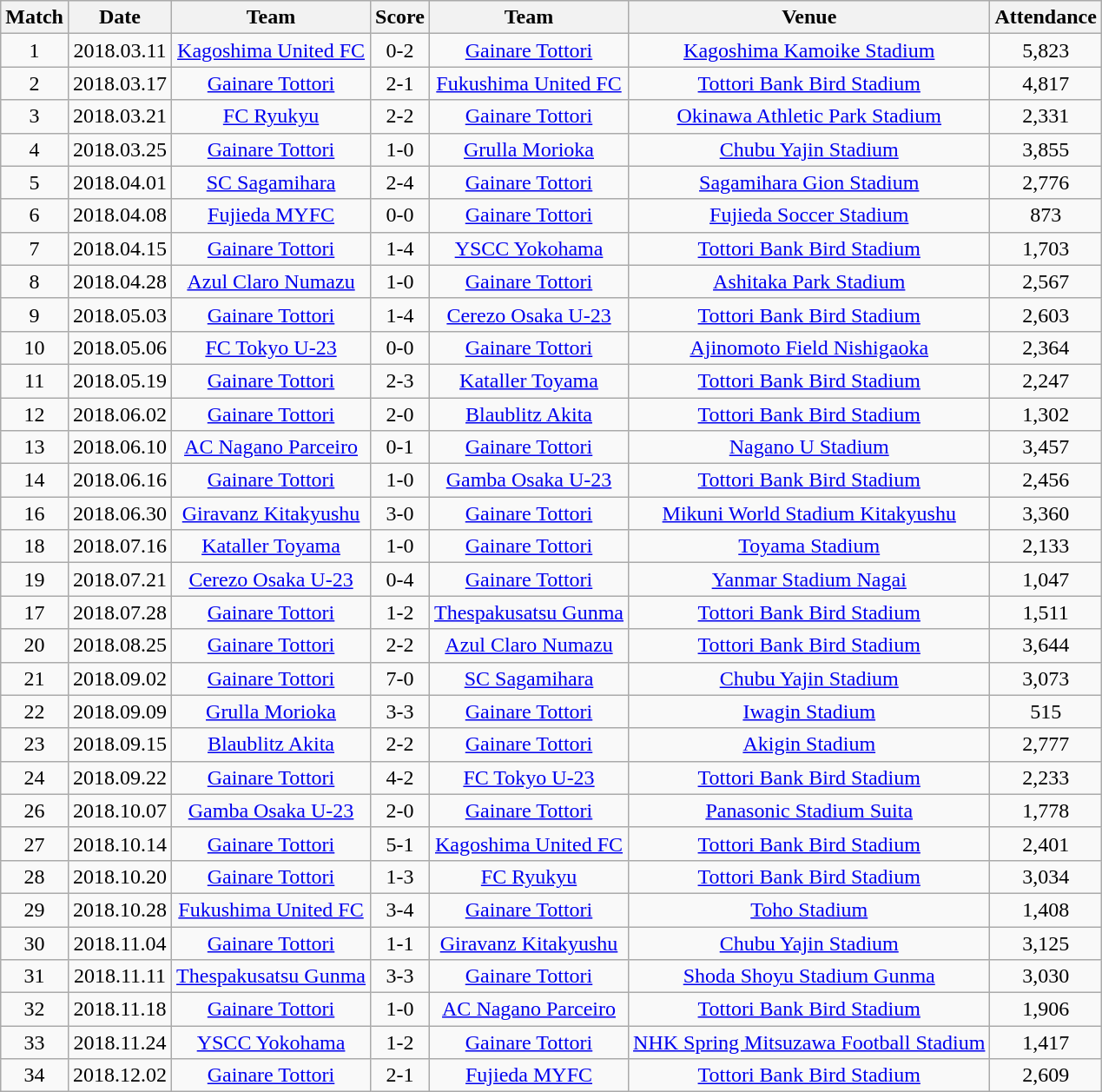<table class="wikitable" style="text-align:center;">
<tr>
<th>Match</th>
<th>Date</th>
<th>Team</th>
<th>Score</th>
<th>Team</th>
<th>Venue</th>
<th>Attendance</th>
</tr>
<tr>
<td>1</td>
<td>2018.03.11</td>
<td><a href='#'>Kagoshima United FC</a></td>
<td>0-2</td>
<td><a href='#'>Gainare Tottori</a></td>
<td><a href='#'>Kagoshima Kamoike Stadium</a></td>
<td>5,823</td>
</tr>
<tr>
<td>2</td>
<td>2018.03.17</td>
<td><a href='#'>Gainare Tottori</a></td>
<td>2-1</td>
<td><a href='#'>Fukushima United FC</a></td>
<td><a href='#'>Tottori Bank Bird Stadium</a></td>
<td>4,817</td>
</tr>
<tr>
<td>3</td>
<td>2018.03.21</td>
<td><a href='#'>FC Ryukyu</a></td>
<td>2-2</td>
<td><a href='#'>Gainare Tottori</a></td>
<td><a href='#'>Okinawa Athletic Park Stadium</a></td>
<td>2,331</td>
</tr>
<tr>
<td>4</td>
<td>2018.03.25</td>
<td><a href='#'>Gainare Tottori</a></td>
<td>1-0</td>
<td><a href='#'>Grulla Morioka</a></td>
<td><a href='#'>Chubu Yajin Stadium</a></td>
<td>3,855</td>
</tr>
<tr>
<td>5</td>
<td>2018.04.01</td>
<td><a href='#'>SC Sagamihara</a></td>
<td>2-4</td>
<td><a href='#'>Gainare Tottori</a></td>
<td><a href='#'>Sagamihara Gion Stadium</a></td>
<td>2,776</td>
</tr>
<tr>
<td>6</td>
<td>2018.04.08</td>
<td><a href='#'>Fujieda MYFC</a></td>
<td>0-0</td>
<td><a href='#'>Gainare Tottori</a></td>
<td><a href='#'>Fujieda Soccer Stadium</a></td>
<td>873</td>
</tr>
<tr>
<td>7</td>
<td>2018.04.15</td>
<td><a href='#'>Gainare Tottori</a></td>
<td>1-4</td>
<td><a href='#'>YSCC Yokohama</a></td>
<td><a href='#'>Tottori Bank Bird Stadium</a></td>
<td>1,703</td>
</tr>
<tr>
<td>8</td>
<td>2018.04.28</td>
<td><a href='#'>Azul Claro Numazu</a></td>
<td>1-0</td>
<td><a href='#'>Gainare Tottori</a></td>
<td><a href='#'>Ashitaka Park Stadium</a></td>
<td>2,567</td>
</tr>
<tr>
<td>9</td>
<td>2018.05.03</td>
<td><a href='#'>Gainare Tottori</a></td>
<td>1-4</td>
<td><a href='#'>Cerezo Osaka U-23</a></td>
<td><a href='#'>Tottori Bank Bird Stadium</a></td>
<td>2,603</td>
</tr>
<tr>
<td>10</td>
<td>2018.05.06</td>
<td><a href='#'>FC Tokyo U-23</a></td>
<td>0-0</td>
<td><a href='#'>Gainare Tottori</a></td>
<td><a href='#'>Ajinomoto Field Nishigaoka</a></td>
<td>2,364</td>
</tr>
<tr>
<td>11</td>
<td>2018.05.19</td>
<td><a href='#'>Gainare Tottori</a></td>
<td>2-3</td>
<td><a href='#'>Kataller Toyama</a></td>
<td><a href='#'>Tottori Bank Bird Stadium</a></td>
<td>2,247</td>
</tr>
<tr>
<td>12</td>
<td>2018.06.02</td>
<td><a href='#'>Gainare Tottori</a></td>
<td>2-0</td>
<td><a href='#'>Blaublitz Akita</a></td>
<td><a href='#'>Tottori Bank Bird Stadium</a></td>
<td>1,302</td>
</tr>
<tr>
<td>13</td>
<td>2018.06.10</td>
<td><a href='#'>AC Nagano Parceiro</a></td>
<td>0-1</td>
<td><a href='#'>Gainare Tottori</a></td>
<td><a href='#'>Nagano U Stadium</a></td>
<td>3,457</td>
</tr>
<tr>
<td>14</td>
<td>2018.06.16</td>
<td><a href='#'>Gainare Tottori</a></td>
<td>1-0</td>
<td><a href='#'>Gamba Osaka U-23</a></td>
<td><a href='#'>Tottori Bank Bird Stadium</a></td>
<td>2,456</td>
</tr>
<tr>
<td>16</td>
<td>2018.06.30</td>
<td><a href='#'>Giravanz Kitakyushu</a></td>
<td>3-0</td>
<td><a href='#'>Gainare Tottori</a></td>
<td><a href='#'>Mikuni World Stadium Kitakyushu</a></td>
<td>3,360</td>
</tr>
<tr>
<td>18</td>
<td>2018.07.16</td>
<td><a href='#'>Kataller Toyama</a></td>
<td>1-0</td>
<td><a href='#'>Gainare Tottori</a></td>
<td><a href='#'>Toyama Stadium</a></td>
<td>2,133</td>
</tr>
<tr>
<td>19</td>
<td>2018.07.21</td>
<td><a href='#'>Cerezo Osaka U-23</a></td>
<td>0-4</td>
<td><a href='#'>Gainare Tottori</a></td>
<td><a href='#'>Yanmar Stadium Nagai</a></td>
<td>1,047</td>
</tr>
<tr>
<td>17</td>
<td>2018.07.28</td>
<td><a href='#'>Gainare Tottori</a></td>
<td>1-2</td>
<td><a href='#'>Thespakusatsu Gunma</a></td>
<td><a href='#'>Tottori Bank Bird Stadium</a></td>
<td>1,511</td>
</tr>
<tr>
<td>20</td>
<td>2018.08.25</td>
<td><a href='#'>Gainare Tottori</a></td>
<td>2-2</td>
<td><a href='#'>Azul Claro Numazu</a></td>
<td><a href='#'>Tottori Bank Bird Stadium</a></td>
<td>3,644</td>
</tr>
<tr>
<td>21</td>
<td>2018.09.02</td>
<td><a href='#'>Gainare Tottori</a></td>
<td>7-0</td>
<td><a href='#'>SC Sagamihara</a></td>
<td><a href='#'>Chubu Yajin Stadium</a></td>
<td>3,073</td>
</tr>
<tr>
<td>22</td>
<td>2018.09.09</td>
<td><a href='#'>Grulla Morioka</a></td>
<td>3-3</td>
<td><a href='#'>Gainare Tottori</a></td>
<td><a href='#'>Iwagin Stadium</a></td>
<td>515</td>
</tr>
<tr>
<td>23</td>
<td>2018.09.15</td>
<td><a href='#'>Blaublitz Akita</a></td>
<td>2-2</td>
<td><a href='#'>Gainare Tottori</a></td>
<td><a href='#'>Akigin Stadium</a></td>
<td>2,777</td>
</tr>
<tr>
<td>24</td>
<td>2018.09.22</td>
<td><a href='#'>Gainare Tottori</a></td>
<td>4-2</td>
<td><a href='#'>FC Tokyo U-23</a></td>
<td><a href='#'>Tottori Bank Bird Stadium</a></td>
<td>2,233</td>
</tr>
<tr>
<td>26</td>
<td>2018.10.07</td>
<td><a href='#'>Gamba Osaka U-23</a></td>
<td>2-0</td>
<td><a href='#'>Gainare Tottori</a></td>
<td><a href='#'>Panasonic Stadium Suita</a></td>
<td>1,778</td>
</tr>
<tr>
<td>27</td>
<td>2018.10.14</td>
<td><a href='#'>Gainare Tottori</a></td>
<td>5-1</td>
<td><a href='#'>Kagoshima United FC</a></td>
<td><a href='#'>Tottori Bank Bird Stadium</a></td>
<td>2,401</td>
</tr>
<tr>
<td>28</td>
<td>2018.10.20</td>
<td><a href='#'>Gainare Tottori</a></td>
<td>1-3</td>
<td><a href='#'>FC Ryukyu</a></td>
<td><a href='#'>Tottori Bank Bird Stadium</a></td>
<td>3,034</td>
</tr>
<tr>
<td>29</td>
<td>2018.10.28</td>
<td><a href='#'>Fukushima United FC</a></td>
<td>3-4</td>
<td><a href='#'>Gainare Tottori</a></td>
<td><a href='#'>Toho Stadium</a></td>
<td>1,408</td>
</tr>
<tr>
<td>30</td>
<td>2018.11.04</td>
<td><a href='#'>Gainare Tottori</a></td>
<td>1-1</td>
<td><a href='#'>Giravanz Kitakyushu</a></td>
<td><a href='#'>Chubu Yajin Stadium</a></td>
<td>3,125</td>
</tr>
<tr>
<td>31</td>
<td>2018.11.11</td>
<td><a href='#'>Thespakusatsu Gunma</a></td>
<td>3-3</td>
<td><a href='#'>Gainare Tottori</a></td>
<td><a href='#'>Shoda Shoyu Stadium Gunma</a></td>
<td>3,030</td>
</tr>
<tr>
<td>32</td>
<td>2018.11.18</td>
<td><a href='#'>Gainare Tottori</a></td>
<td>1-0</td>
<td><a href='#'>AC Nagano Parceiro</a></td>
<td><a href='#'>Tottori Bank Bird Stadium</a></td>
<td>1,906</td>
</tr>
<tr>
<td>33</td>
<td>2018.11.24</td>
<td><a href='#'>YSCC Yokohama</a></td>
<td>1-2</td>
<td><a href='#'>Gainare Tottori</a></td>
<td><a href='#'>NHK Spring Mitsuzawa Football Stadium</a></td>
<td>1,417</td>
</tr>
<tr>
<td>34</td>
<td>2018.12.02</td>
<td><a href='#'>Gainare Tottori</a></td>
<td>2-1</td>
<td><a href='#'>Fujieda MYFC</a></td>
<td><a href='#'>Tottori Bank Bird Stadium</a></td>
<td>2,609</td>
</tr>
</table>
